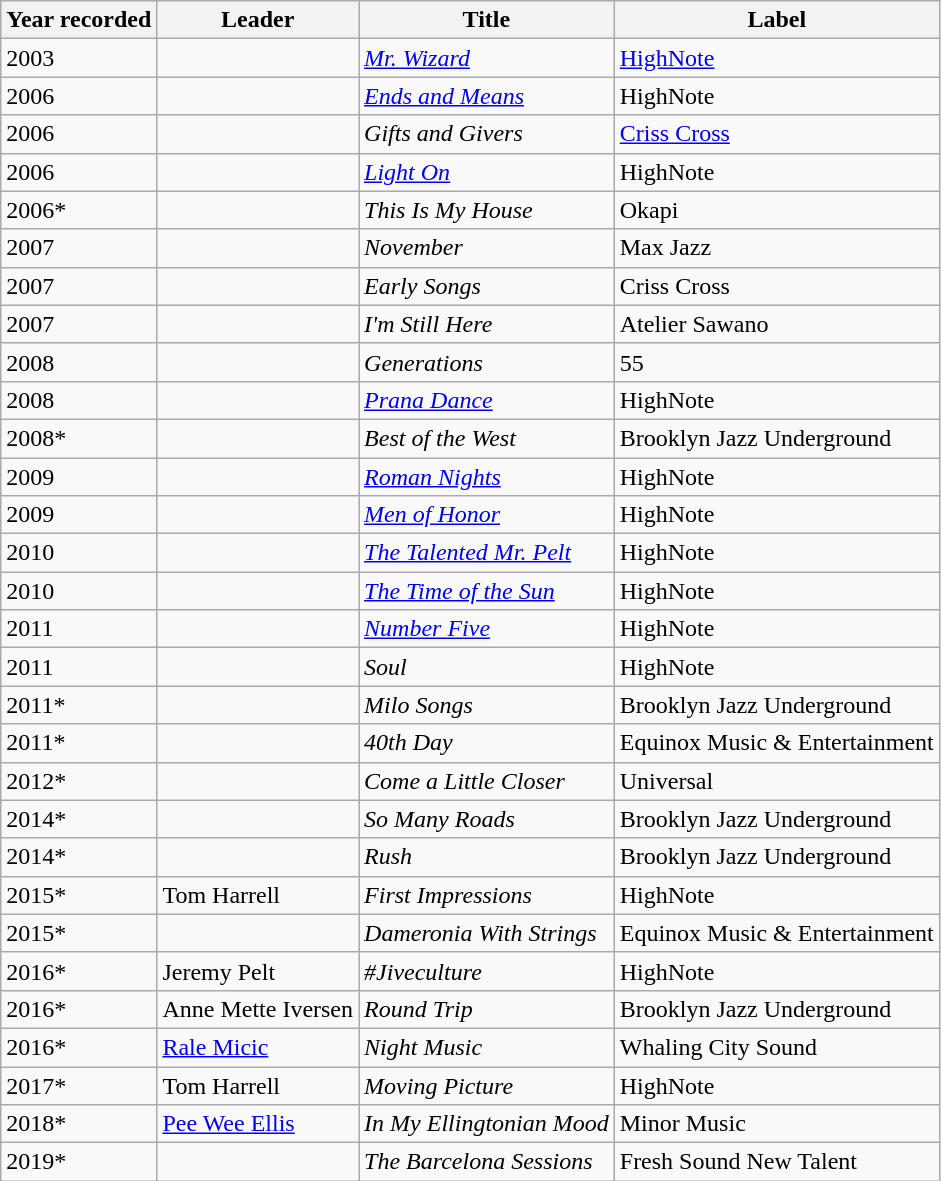<table class="wikitable sortable">
<tr>
<th>Year recorded</th>
<th>Leader</th>
<th>Title</th>
<th>Label</th>
</tr>
<tr>
<td>2003</td>
<td></td>
<td><em><a href='#'>Mr. Wizard</a></em></td>
<td><a href='#'>HighNote</a></td>
</tr>
<tr>
<td>2006</td>
<td></td>
<td><em><a href='#'>Ends and Means</a></em></td>
<td>HighNote</td>
</tr>
<tr>
<td>2006</td>
<td></td>
<td><em>Gifts and Givers</em></td>
<td><a href='#'>Criss Cross</a></td>
</tr>
<tr>
<td>2006</td>
<td></td>
<td><em><a href='#'>Light On</a></em></td>
<td>HighNote</td>
</tr>
<tr>
<td>2006*</td>
<td></td>
<td><em>This Is My House</em></td>
<td>Okapi</td>
</tr>
<tr>
<td>2007</td>
<td></td>
<td><em>November</em></td>
<td>Max Jazz</td>
</tr>
<tr>
<td>2007</td>
<td></td>
<td><em>Early Songs</em></td>
<td>Criss Cross</td>
</tr>
<tr>
<td>2007</td>
<td></td>
<td><em>I'm Still Here</em></td>
<td>Atelier Sawano</td>
</tr>
<tr>
<td>2008</td>
<td></td>
<td><em>Generations</em></td>
<td>55</td>
</tr>
<tr>
<td>2008</td>
<td></td>
<td><em><a href='#'>Prana Dance</a></em></td>
<td>HighNote</td>
</tr>
<tr>
<td>2008*</td>
<td></td>
<td><em>Best of the West</em></td>
<td>Brooklyn Jazz Underground</td>
</tr>
<tr>
<td>2009</td>
<td></td>
<td><em><a href='#'>Roman Nights</a></em></td>
<td>HighNote</td>
</tr>
<tr>
<td>2009</td>
<td></td>
<td><em><a href='#'>Men of Honor</a></em></td>
<td>HighNote</td>
</tr>
<tr>
<td>2010</td>
<td></td>
<td><em><a href='#'>The Talented Mr. Pelt</a></em></td>
<td>HighNote</td>
</tr>
<tr>
<td>2010</td>
<td></td>
<td><em><a href='#'>The Time of the Sun</a></em></td>
<td>HighNote</td>
</tr>
<tr>
<td>2011</td>
<td></td>
<td><em><a href='#'>Number Five</a></em></td>
<td>HighNote</td>
</tr>
<tr>
<td>2011</td>
<td></td>
<td><em>Soul</em></td>
<td>HighNote</td>
</tr>
<tr>
<td>2011*</td>
<td></td>
<td><em>Milo Songs</em></td>
<td>Brooklyn Jazz Underground</td>
</tr>
<tr>
<td>2011*</td>
<td></td>
<td><em>40th Day</em></td>
<td>Equinox Music & Entertainment</td>
</tr>
<tr>
<td>2012*</td>
<td></td>
<td><em>Come a Little Closer</em></td>
<td>Universal</td>
</tr>
<tr>
<td>2014*</td>
<td></td>
<td><em>So Many Roads</em></td>
<td>Brooklyn Jazz Underground</td>
</tr>
<tr>
<td>2014*</td>
<td></td>
<td><em>Rush</em></td>
<td>Brooklyn Jazz Underground</td>
</tr>
<tr>
<td>2015*</td>
<td>Tom Harrell</td>
<td><em>First Impressions</em></td>
<td>HighNote</td>
</tr>
<tr>
<td>2015*</td>
<td></td>
<td><em>Dameronia With Strings</em></td>
<td>Equinox Music & Entertainment</td>
</tr>
<tr>
<td>2016*</td>
<td>Jeremy Pelt</td>
<td><em>#Jiveculture</em></td>
<td>HighNote</td>
</tr>
<tr>
<td>2016*</td>
<td>Anne Mette Iversen</td>
<td><em>Round Trip</em></td>
<td>Brooklyn Jazz Underground</td>
</tr>
<tr>
<td>2016*</td>
<td><a href='#'>Rale Micic</a></td>
<td><em>Night Music</em></td>
<td>Whaling City Sound</td>
</tr>
<tr>
<td>2017*</td>
<td>Tom Harrell</td>
<td><em>Moving Picture</em></td>
<td>HighNote</td>
</tr>
<tr>
<td>2018*</td>
<td><a href='#'>Pee Wee Ellis</a></td>
<td><em>In My Ellingtonian Mood</em></td>
<td>Minor Music</td>
</tr>
<tr>
<td>2019*</td>
<td></td>
<td><em>The Barcelona Sessions</em></td>
<td>Fresh Sound New Talent</td>
</tr>
</table>
